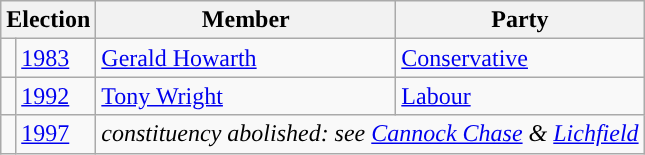<table class="wikitable">
<tr>
<th colspan="2">Election</th>
<th>Member</th>
<th>Party</th>
</tr>
<tr>
<td style="color:inherit;background-color: "></td>
<td><a href='#'>1983</a></td>
<td><a href='#'>Gerald Howarth</a></td>
<td><a href='#'>Conservative</a></td>
</tr>
<tr>
<td style="color:inherit;background-color: "></td>
<td><a href='#'>1992</a></td>
<td><a href='#'>Tony Wright</a></td>
<td><a href='#'>Labour</a></td>
</tr>
<tr>
<td></td>
<td><a href='#'>1997</a></td>
<td colspan="2"><em>constituency abolished: see <a href='#'>Cannock Chase</a> & <a href='#'>Lichfield</a> </em></td>
</tr>
</table>
